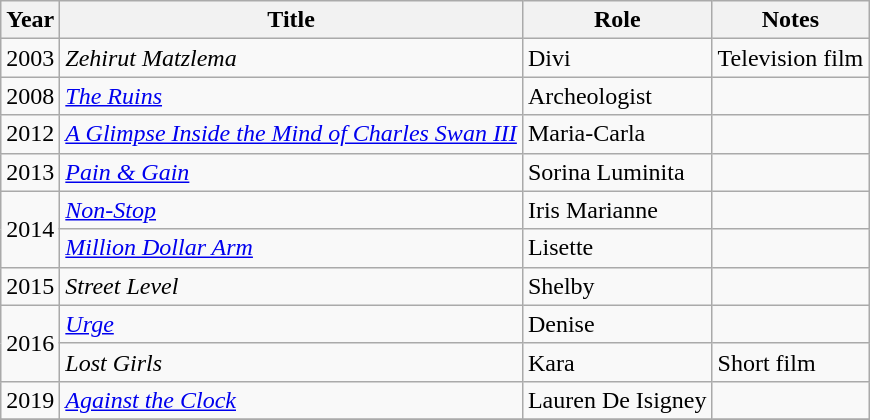<table class="wikitable sortable">
<tr>
<th>Year</th>
<th>Title</th>
<th>Role</th>
<th class="unsortable">Notes</th>
</tr>
<tr>
<td>2003</td>
<td><em>Zehirut Matzlema</em></td>
<td>Divi</td>
<td>Television film</td>
</tr>
<tr>
<td>2008</td>
<td><em><a href='#'>The Ruins</a></em></td>
<td>Archeologist</td>
<td></td>
</tr>
<tr>
<td>2012</td>
<td><em><a href='#'>A Glimpse Inside the Mind of Charles Swan III</a></em></td>
<td>Maria-Carla</td>
<td></td>
</tr>
<tr>
<td>2013</td>
<td><em><a href='#'>Pain & Gain</a></em></td>
<td>Sorina Luminita</td>
<td></td>
</tr>
<tr>
<td rowspan=2>2014</td>
<td><em><a href='#'>Non-Stop</a></em></td>
<td>Iris Marianne</td>
<td></td>
</tr>
<tr>
<td><em><a href='#'>Million Dollar Arm</a></em></td>
<td>Lisette</td>
<td></td>
</tr>
<tr>
<td>2015</td>
<td><em>Street Level</em></td>
<td>Shelby</td>
<td></td>
</tr>
<tr>
<td rowspan=2>2016</td>
<td><em><a href='#'>Urge</a></em></td>
<td>Denise</td>
<td></td>
</tr>
<tr>
<td><em>Lost Girls</em></td>
<td>Kara</td>
<td>Short film</td>
</tr>
<tr>
<td>2019</td>
<td><em><a href='#'>Against the Clock</a></em></td>
<td>Lauren De Isigney</td>
<td></td>
</tr>
<tr>
</tr>
</table>
